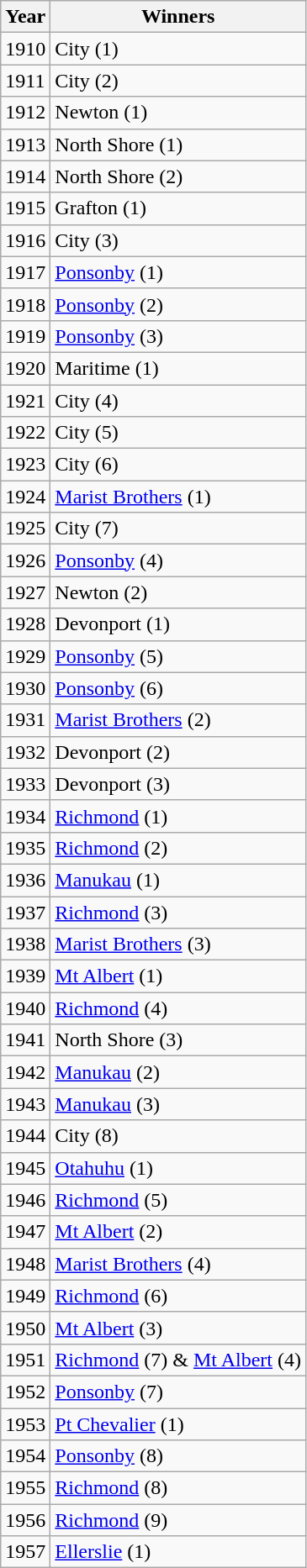<table class="wikitable">
<tr>
<th>Year</th>
<th>Winners</th>
</tr>
<tr>
<td>1910</td>
<td>City (1)</td>
</tr>
<tr>
<td>1911</td>
<td>City (2)</td>
</tr>
<tr>
<td>1912</td>
<td>Newton (1)</td>
</tr>
<tr>
<td>1913</td>
<td>North Shore (1)</td>
</tr>
<tr>
<td>1914</td>
<td>North Shore (2)</td>
</tr>
<tr>
<td>1915</td>
<td>Grafton (1)</td>
</tr>
<tr>
<td>1916</td>
<td>City (3)</td>
</tr>
<tr>
<td>1917</td>
<td><a href='#'>Ponsonby</a> (1)</td>
</tr>
<tr>
<td>1918</td>
<td><a href='#'>Ponsonby</a> (2)</td>
</tr>
<tr>
<td>1919</td>
<td><a href='#'>Ponsonby</a> (3)</td>
</tr>
<tr>
<td>1920</td>
<td>Maritime (1)</td>
</tr>
<tr>
<td>1921</td>
<td>City (4)</td>
</tr>
<tr>
<td>1922</td>
<td>City (5)</td>
</tr>
<tr>
<td>1923</td>
<td>City (6)</td>
</tr>
<tr>
<td>1924</td>
<td><a href='#'>Marist Brothers</a> (1)</td>
</tr>
<tr>
<td>1925</td>
<td>City (7)</td>
</tr>
<tr>
<td>1926</td>
<td><a href='#'>Ponsonby</a> (4)</td>
</tr>
<tr>
<td>1927</td>
<td>Newton (2)</td>
</tr>
<tr>
<td>1928</td>
<td>Devonport (1)</td>
</tr>
<tr>
<td>1929</td>
<td><a href='#'>Ponsonby</a> (5)</td>
</tr>
<tr>
<td>1930</td>
<td><a href='#'>Ponsonby</a> (6)</td>
</tr>
<tr>
<td>1931</td>
<td><a href='#'>Marist Brothers</a> (2)</td>
</tr>
<tr>
<td>1932</td>
<td>Devonport (2)</td>
</tr>
<tr>
<td>1933</td>
<td>Devonport (3)</td>
</tr>
<tr>
<td>1934</td>
<td><a href='#'>Richmond</a> (1)</td>
</tr>
<tr>
<td>1935</td>
<td><a href='#'>Richmond</a> (2)</td>
</tr>
<tr>
<td>1936</td>
<td><a href='#'>Manukau</a> (1)</td>
</tr>
<tr>
<td>1937</td>
<td><a href='#'>Richmond</a> (3)</td>
</tr>
<tr>
<td>1938</td>
<td><a href='#'>Marist Brothers</a> (3)</td>
</tr>
<tr>
<td>1939</td>
<td><a href='#'>Mt Albert</a> (1)</td>
</tr>
<tr>
<td>1940</td>
<td><a href='#'>Richmond</a> (4)</td>
</tr>
<tr>
<td>1941</td>
<td>North Shore (3)</td>
</tr>
<tr>
<td>1942</td>
<td><a href='#'>Manukau</a> (2)</td>
</tr>
<tr>
<td>1943</td>
<td><a href='#'>Manukau</a> (3)</td>
</tr>
<tr>
<td>1944</td>
<td>City (8)</td>
</tr>
<tr>
<td>1945</td>
<td><a href='#'>Otahuhu</a> (1)</td>
</tr>
<tr>
<td>1946</td>
<td><a href='#'>Richmond</a> (5)</td>
</tr>
<tr>
<td>1947</td>
<td><a href='#'>Mt Albert</a> (2)</td>
</tr>
<tr>
<td>1948</td>
<td><a href='#'>Marist Brothers</a> (4)</td>
</tr>
<tr>
<td>1949</td>
<td><a href='#'>Richmond</a> (6)</td>
</tr>
<tr>
<td>1950</td>
<td><a href='#'>Mt Albert</a> (3)</td>
</tr>
<tr>
<td>1951</td>
<td><a href='#'>Richmond</a> (7) & <a href='#'>Mt Albert</a> (4)</td>
</tr>
<tr>
<td>1952</td>
<td><a href='#'>Ponsonby</a> (7)</td>
</tr>
<tr>
<td>1953</td>
<td><a href='#'>Pt Chevalier</a> (1)</td>
</tr>
<tr>
<td>1954</td>
<td><a href='#'>Ponsonby</a> (8)</td>
</tr>
<tr>
<td>1955</td>
<td><a href='#'>Richmond</a> (8)</td>
</tr>
<tr>
<td>1956</td>
<td><a href='#'>Richmond</a> (9)</td>
</tr>
<tr>
<td>1957</td>
<td><a href='#'>Ellerslie</a> (1)</td>
</tr>
</table>
